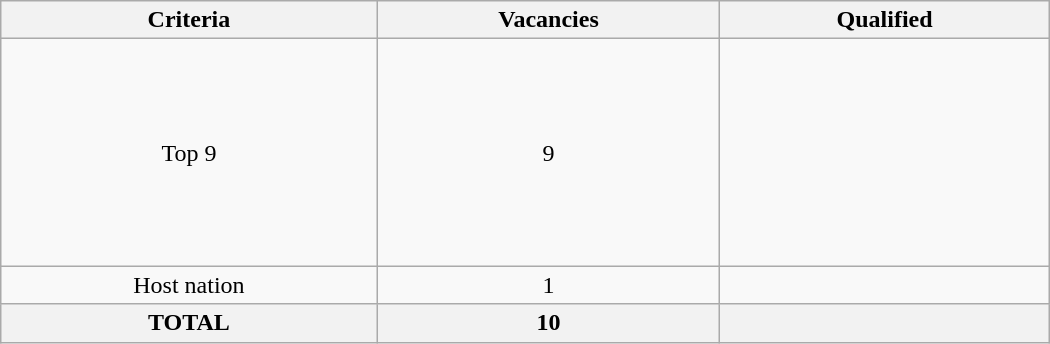<table class = "wikitable" width=700>
<tr>
<th>Criteria</th>
<th>Vacancies</th>
<th>Qualified</th>
</tr>
<tr>
<td align="center">Top 9</td>
<td align="center">9</td>
<td><br><br><br><br><br><br><br><br></td>
</tr>
<tr>
<td align="center">Host nation</td>
<td align="center">1</td>
<td></td>
</tr>
<tr>
<th>TOTAL</th>
<th>10</th>
<th></th>
</tr>
</table>
